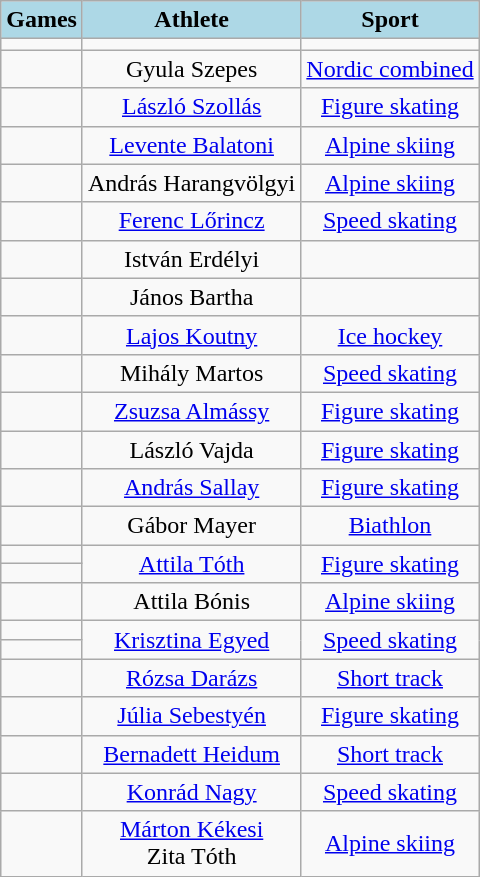<table class="wikitable" style="text-align:center">
<tr>
<th style="background-color:lightblue">Games</th>
<th style="background-color:lightblue">Athlete</th>
<th style="background-color:lightblue">Sport</th>
</tr>
<tr>
<td align=left> </td>
<td></td>
<td></td>
</tr>
<tr>
<td align=left> </td>
<td>Gyula Szepes</td>
<td><a href='#'>Nordic combined</a></td>
</tr>
<tr>
<td align=left> </td>
<td><a href='#'>László Szollás</a></td>
<td><a href='#'>Figure skating</a></td>
</tr>
<tr>
<td align=left> </td>
<td><a href='#'>Levente Balatoni</a></td>
<td><a href='#'>Alpine skiing</a></td>
</tr>
<tr>
<td align=left> </td>
<td>András Harangvölgyi</td>
<td><a href='#'>Alpine skiing</a></td>
</tr>
<tr>
<td align=left> </td>
<td><a href='#'>Ferenc Lőrincz</a></td>
<td><a href='#'>Speed skating</a></td>
</tr>
<tr>
<td align=left> </td>
<td>István Erdélyi</td>
<td></td>
</tr>
<tr>
<td align=left> </td>
<td>János Bartha</td>
<td></td>
</tr>
<tr>
<td align=left> </td>
<td><a href='#'>Lajos Koutny</a></td>
<td><a href='#'>Ice hockey</a></td>
</tr>
<tr>
<td align=left> </td>
<td>Mihály Martos</td>
<td><a href='#'>Speed skating</a></td>
</tr>
<tr>
<td align=left> </td>
<td><a href='#'>Zsuzsa Almássy</a></td>
<td><a href='#'>Figure skating</a></td>
</tr>
<tr>
<td align=left> </td>
<td>László Vajda</td>
<td><a href='#'>Figure skating</a></td>
</tr>
<tr>
<td align=left> </td>
<td><a href='#'>András Sallay</a></td>
<td><a href='#'>Figure skating</a></td>
</tr>
<tr>
<td align=left> </td>
<td>Gábor Mayer</td>
<td><a href='#'>Biathlon</a></td>
</tr>
<tr>
<td align=left> </td>
<td rowspan=2><a href='#'>Attila Tóth</a></td>
<td rowspan=2><a href='#'>Figure skating</a></td>
</tr>
<tr>
<td align=left> </td>
</tr>
<tr>
<td align=left> </td>
<td>Attila Bónis</td>
<td><a href='#'>Alpine skiing</a></td>
</tr>
<tr>
<td align=left> </td>
<td rowspan=2><a href='#'>Krisztina Egyed</a></td>
<td rowspan=2><a href='#'>Speed skating</a></td>
</tr>
<tr>
<td align=left> </td>
</tr>
<tr>
<td align=left> </td>
<td><a href='#'>Rózsa Darázs</a></td>
<td><a href='#'>Short track</a></td>
</tr>
<tr>
<td align=left> </td>
<td><a href='#'>Júlia Sebestyén</a></td>
<td><a href='#'>Figure skating</a></td>
</tr>
<tr>
<td align=left> </td>
<td><a href='#'>Bernadett Heidum</a></td>
<td><a href='#'>Short track</a></td>
</tr>
<tr>
<td align=left> </td>
<td><a href='#'>Konrád Nagy</a></td>
<td><a href='#'>Speed skating</a></td>
</tr>
<tr>
<td align=left> </td>
<td><a href='#'>Márton Kékesi</a> <br> Zita Tóth</td>
<td><a href='#'>Alpine skiing</a></td>
</tr>
</table>
